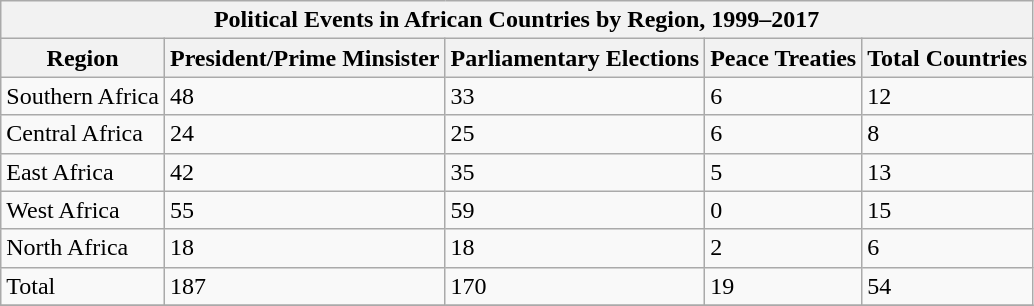<table class="wikitable sortable">
<tr>
<th colspan="5">Political Events in African Countries by Region, 1999–2017</th>
</tr>
<tr>
<th>Region</th>
<th>President/Prime Minsister</th>
<th>Parliamentary Elections</th>
<th>Peace Treaties</th>
<th>Total Countries</th>
</tr>
<tr>
<td>Southern Africa</td>
<td>48</td>
<td>33</td>
<td>6</td>
<td>12</td>
</tr>
<tr>
<td>Central Africa</td>
<td>24</td>
<td>25</td>
<td>6</td>
<td>8</td>
</tr>
<tr>
<td>East Africa</td>
<td>42</td>
<td>35</td>
<td>5</td>
<td>13</td>
</tr>
<tr>
<td>West Africa</td>
<td>55</td>
<td>59</td>
<td>0</td>
<td>15</td>
</tr>
<tr>
<td>North Africa</td>
<td>18</td>
<td>18</td>
<td>2</td>
<td>6</td>
</tr>
<tr>
<td>Total</td>
<td>187</td>
<td>170</td>
<td>19</td>
<td>54</td>
</tr>
<tr>
</tr>
</table>
